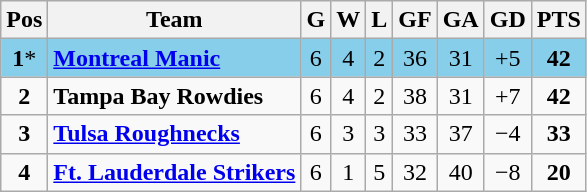<table class="wikitable sortable">
<tr>
<th>Pos</th>
<th>Team</th>
<th>G</th>
<th>W</th>
<th>L</th>
<th>GF</th>
<th>GA</th>
<th>GD</th>
<th>PTS</th>
</tr>
<tr bgcolor=skyblue>
<td align=center><strong>1</strong>*</td>
<td><strong><a href='#'>Montreal Manic</a></strong></td>
<td align=center>6</td>
<td align=center>4</td>
<td align=center>2</td>
<td align=center>36</td>
<td align=center>31</td>
<td align=center>+5</td>
<td align=center><strong>42</strong></td>
</tr>
<tr>
<td align=center><strong>2</strong></td>
<td><strong>Tampa Bay Rowdies</strong></td>
<td align=center>6</td>
<td align=center>4</td>
<td align=center>2</td>
<td align=center>38</td>
<td align=center>31</td>
<td align=center>+7</td>
<td align=center><strong>42</strong></td>
</tr>
<tr>
<td align=center><strong>3</strong></td>
<td><strong><a href='#'>Tulsa Roughnecks</a></strong></td>
<td align=center>6</td>
<td align=center>3</td>
<td align=center>3</td>
<td align=center>33</td>
<td align=center>37</td>
<td align=center>−4</td>
<td align=center><strong>33</strong></td>
</tr>
<tr>
<td align=center><strong>4</strong></td>
<td><strong><a href='#'>Ft. Lauderdale Strikers</a></strong></td>
<td align=center>6</td>
<td align=center>1</td>
<td align=center>5</td>
<td align=center>32</td>
<td align=center>40</td>
<td align=center>−8</td>
<td align=center><strong>20</strong></td>
</tr>
</table>
